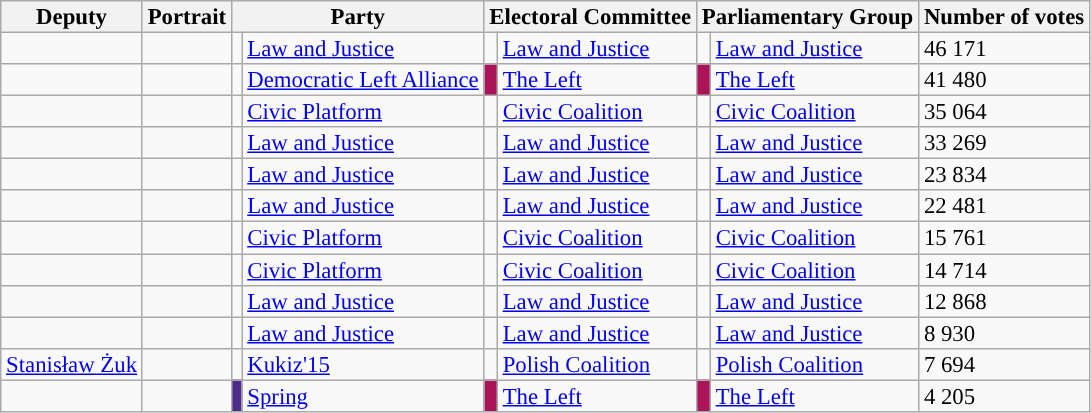<table class="wikitable sortable" style="font-size:95%;line-height:14px;">
<tr>
<th>Deputy</th>
<th>Portrait</th>
<th colspan="2">Party</th>
<th colspan="2">Electoral Committee</th>
<th colspan="2">Parliamentary Group</th>
<th>Number of votes</th>
</tr>
<tr>
<td></td>
<td></td>
<td style="background:"></td>
<td><a href='#'>Law and Justice</a></td>
<td style="background:"></td>
<td><a href='#'>Law and Justice</a></td>
<td style="background:"></td>
<td><a href='#'>Law and Justice</a></td>
<td>46 171</td>
</tr>
<tr>
<td></td>
<td></td>
<td style="background:"></td>
<td><a href='#'>Democratic Left Alliance</a></td>
<td style="background:#AC145A;"></td>
<td><a href='#'>The Left</a></td>
<td style="background:#AC145A;"></td>
<td><a href='#'>The Left</a></td>
<td>41 480</td>
</tr>
<tr>
<td></td>
<td></td>
<td style="background:"></td>
<td><a href='#'>Civic Platform</a></td>
<td style="background:"></td>
<td><a href='#'>Civic Coalition</a></td>
<td style="background:"></td>
<td><a href='#'>Civic Coalition</a></td>
<td>35 064</td>
</tr>
<tr>
<td></td>
<td></td>
<td style="background:"></td>
<td><a href='#'>Law and Justice</a></td>
<td style="background:"></td>
<td><a href='#'>Law and Justice</a></td>
<td style="background:"></td>
<td><a href='#'>Law and Justice</a></td>
<td>33 269</td>
</tr>
<tr>
<td></td>
<td></td>
<td style="background:"></td>
<td><a href='#'>Law and Justice</a></td>
<td style="background:"></td>
<td><a href='#'>Law and Justice</a></td>
<td style="background:"></td>
<td><a href='#'>Law and Justice</a></td>
<td>23 834</td>
</tr>
<tr>
<td></td>
<td></td>
<td style="background:"></td>
<td><a href='#'>Law and Justice</a></td>
<td style="background:"></td>
<td><a href='#'>Law and Justice</a></td>
<td style="background:"></td>
<td><a href='#'>Law and Justice</a></td>
<td>22 481</td>
</tr>
<tr>
<td></td>
<td></td>
<td style="background:"></td>
<td><a href='#'>Civic Platform</a></td>
<td style="background:"></td>
<td><a href='#'>Civic Coalition</a></td>
<td style="background:"></td>
<td><a href='#'>Civic Coalition</a></td>
<td>15 761</td>
</tr>
<tr>
<td></td>
<td></td>
<td style="background:"></td>
<td><a href='#'>Civic Platform</a></td>
<td style="background:"></td>
<td><a href='#'>Civic Coalition</a></td>
<td style="background:"></td>
<td><a href='#'>Civic Coalition</a></td>
<td>14 714</td>
</tr>
<tr>
<td></td>
<td></td>
<td style="background:"></td>
<td><a href='#'>Law and Justice</a></td>
<td style="background:"></td>
<td><a href='#'>Law and Justice</a></td>
<td style="background:"></td>
<td><a href='#'>Law and Justice</a></td>
<td>12 868</td>
</tr>
<tr |>
<td></td>
<td></td>
<td style="background:"></td>
<td><a href='#'>Law and Justice</a></td>
<td style="background:"></td>
<td><a href='#'>Law and Justice</a></td>
<td style="background:"></td>
<td><a href='#'>Law and Justice</a></td>
<td>8 930</td>
</tr>
<tr>
<td><a href='#'>Stanisław Żuk</a></td>
<td></td>
<td style="background:"></td>
<td><a href='#'>Kukiz'15</a></td>
<td style="background:"></td>
<td><a href='#'>Polish Coalition</a></td>
<td style="background:"></td>
<td><a href='#'>Polish Coalition</a></td>
<td>7 694</td>
</tr>
<tr>
<td></td>
<td></td>
<td style="background:#4E2B8A;"></td>
<td><a href='#'>Spring</a></td>
<td style="background:#AC145A;"></td>
<td><a href='#'>The Left</a></td>
<td style="background:#AC145A;"></td>
<td><a href='#'>The Left</a></td>
<td>4 205</td>
</tr>
</table>
